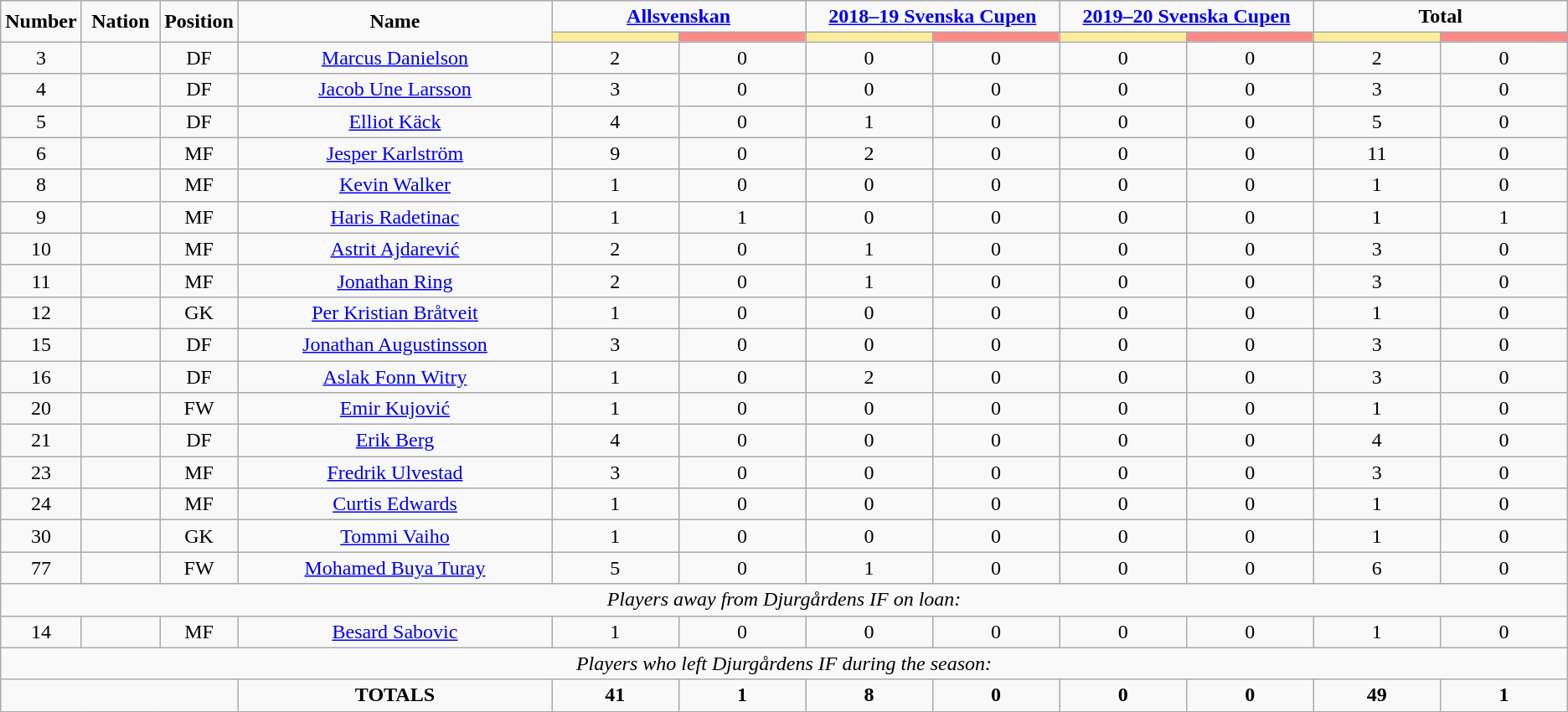<table class="wikitable" style="text-align:center;">
<tr>
<td rowspan="2"  style="width:5%; text-align:center;"><strong>Number</strong></td>
<td rowspan="2"  style="width:5%; text-align:center;"><strong>Nation</strong></td>
<td rowspan="2"  style="width:5%; text-align:center;"><strong>Position</strong></td>
<td rowspan="2"  style="width:20%; text-align:center;"><strong>Name</strong></td>
<td colspan="2" style="text-align:center;"><strong><a href='#'>Allsvenskan</a></strong></td>
<td colspan="2" style="text-align:center;"><strong><a href='#'>2018–19 Svenska Cupen</a></strong></td>
<td colspan="2" style="text-align:center;"><strong><a href='#'>2019–20 Svenska Cupen</a></strong></td>
<td colspan="2" style="text-align:center;"><strong>Total</strong></td>
</tr>
<tr>
<th style="width:60px; background:#fe9;"></th>
<th style="width:60px; background:#ff8888;"></th>
<th style="width:60px; background:#fe9;"></th>
<th style="width:60px; background:#ff8888;"></th>
<th style="width:60px; background:#fe9;"></th>
<th style="width:60px; background:#ff8888;"></th>
<th style="width:60px; background:#fe9;"></th>
<th style="width:60px; background:#ff8888;"></th>
</tr>
<tr>
<td>3</td>
<td></td>
<td>DF</td>
<td><a href='#'>Marcus Danielson</a></td>
<td>2</td>
<td>0</td>
<td>0</td>
<td>0</td>
<td>0</td>
<td>0</td>
<td>2</td>
<td>0</td>
</tr>
<tr>
<td>4</td>
<td></td>
<td>DF</td>
<td><a href='#'>Jacob Une Larsson</a></td>
<td>3</td>
<td>0</td>
<td>0</td>
<td>0</td>
<td>0</td>
<td>0</td>
<td>3</td>
<td>0</td>
</tr>
<tr>
<td>5</td>
<td></td>
<td>DF</td>
<td><a href='#'>Elliot Käck</a></td>
<td>4</td>
<td>0</td>
<td>1</td>
<td>0</td>
<td>0</td>
<td>0</td>
<td>5</td>
<td>0</td>
</tr>
<tr>
<td>6</td>
<td></td>
<td>MF</td>
<td><a href='#'>Jesper Karlström</a></td>
<td>9</td>
<td>0</td>
<td>2</td>
<td>0</td>
<td>0</td>
<td>0</td>
<td>11</td>
<td>0</td>
</tr>
<tr>
<td>8</td>
<td></td>
<td>MF</td>
<td><a href='#'>Kevin Walker</a></td>
<td>1</td>
<td>0</td>
<td>0</td>
<td>0</td>
<td>0</td>
<td>0</td>
<td>1</td>
<td>0</td>
</tr>
<tr>
<td>9</td>
<td></td>
<td>MF</td>
<td><a href='#'>Haris Radetinac</a></td>
<td>1</td>
<td>1</td>
<td>0</td>
<td>0</td>
<td>0</td>
<td>0</td>
<td>1</td>
<td>1</td>
</tr>
<tr>
<td>10</td>
<td></td>
<td>MF</td>
<td><a href='#'>Astrit Ajdarević</a></td>
<td>2</td>
<td>0</td>
<td>1</td>
<td>0</td>
<td>0</td>
<td>0</td>
<td>3</td>
<td>0</td>
</tr>
<tr>
<td>11</td>
<td></td>
<td>MF</td>
<td><a href='#'>Jonathan Ring</a></td>
<td>2</td>
<td>0</td>
<td>1</td>
<td>0</td>
<td>0</td>
<td>0</td>
<td>3</td>
<td>0</td>
</tr>
<tr>
<td>12</td>
<td></td>
<td>GK</td>
<td><a href='#'>Per Kristian Bråtveit</a></td>
<td>1</td>
<td>0</td>
<td>0</td>
<td>0</td>
<td>0</td>
<td>0</td>
<td>1</td>
<td>0</td>
</tr>
<tr>
<td>15</td>
<td></td>
<td>DF</td>
<td><a href='#'>Jonathan Augustinsson</a></td>
<td>3</td>
<td>0</td>
<td>0</td>
<td>0</td>
<td>0</td>
<td>0</td>
<td>3</td>
<td>0</td>
</tr>
<tr>
<td>16</td>
<td></td>
<td>DF</td>
<td><a href='#'>Aslak Fonn Witry</a></td>
<td>1</td>
<td>0</td>
<td>2</td>
<td>0</td>
<td>0</td>
<td>0</td>
<td>3</td>
<td>0</td>
</tr>
<tr>
<td>20</td>
<td></td>
<td>FW</td>
<td><a href='#'>Emir Kujović</a></td>
<td>1</td>
<td>0</td>
<td>0</td>
<td>0</td>
<td>0</td>
<td>0</td>
<td>1</td>
<td>0</td>
</tr>
<tr>
<td>21</td>
<td></td>
<td>DF</td>
<td><a href='#'>Erik Berg</a></td>
<td>4</td>
<td>0</td>
<td>0</td>
<td>0</td>
<td>0</td>
<td>0</td>
<td>4</td>
<td>0</td>
</tr>
<tr>
<td>23</td>
<td></td>
<td>MF</td>
<td><a href='#'>Fredrik Ulvestad</a></td>
<td>3</td>
<td>0</td>
<td>0</td>
<td>0</td>
<td>0</td>
<td>0</td>
<td>3</td>
<td>0</td>
</tr>
<tr>
<td>24</td>
<td></td>
<td>MF</td>
<td><a href='#'>Curtis Edwards</a></td>
<td>1</td>
<td>0</td>
<td>0</td>
<td>0</td>
<td>0</td>
<td>0</td>
<td>1</td>
<td>0</td>
</tr>
<tr>
<td>30</td>
<td></td>
<td>GK</td>
<td><a href='#'>Tommi Vaiho</a></td>
<td>1</td>
<td>0</td>
<td>0</td>
<td>0</td>
<td>0</td>
<td>0</td>
<td>1</td>
<td>0</td>
</tr>
<tr>
<td>77</td>
<td></td>
<td>FW</td>
<td><a href='#'>Mohamed Buya Turay</a></td>
<td>5</td>
<td>0</td>
<td>1</td>
<td>0</td>
<td>0</td>
<td>0</td>
<td>6</td>
<td>0</td>
</tr>
<tr>
<td colspan="14"><em>Players away from Djurgårdens IF on loan:</em></td>
</tr>
<tr>
<td>14</td>
<td></td>
<td>MF</td>
<td><a href='#'>Besard Sabovic</a></td>
<td>1</td>
<td>0</td>
<td>0</td>
<td>0</td>
<td>0</td>
<td>0</td>
<td>1</td>
<td>0</td>
</tr>
<tr>
<td colspan="14"><em>Players who left Djurgårdens IF during the season:</em></td>
</tr>
<tr>
<td colspan="3"></td>
<td><strong>TOTALS</strong></td>
<td><strong>41</strong></td>
<td><strong>1</strong></td>
<td><strong>8</strong></td>
<td><strong>0</strong></td>
<td><strong>0</strong></td>
<td><strong>0</strong></td>
<td><strong>49</strong></td>
<td><strong>1</strong></td>
</tr>
</table>
